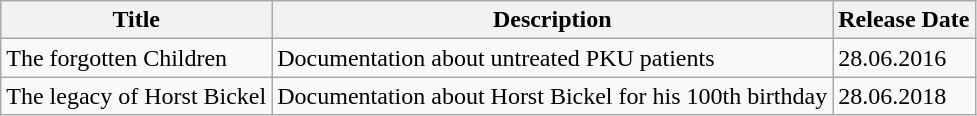<table class="wikitable">
<tr>
<th>Title</th>
<th>Description</th>
<th>Release Date</th>
</tr>
<tr>
<td>The forgotten Children</td>
<td>Documentation about untreated PKU patients</td>
<td>28.06.2016</td>
</tr>
<tr>
<td>The legacy of Horst Bickel</td>
<td>Documentation about Horst Bickel for his 100th birthday</td>
<td>28.06.2018</td>
</tr>
</table>
